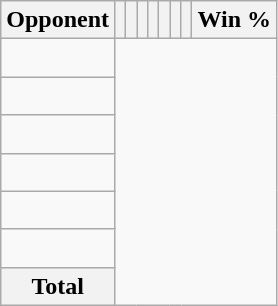<table class="wikitable sortable" style="text-align: center;">
<tr>
<th>Opponent</th>
<th></th>
<th></th>
<th></th>
<th></th>
<th></th>
<th></th>
<th></th>
<th>Win %</th>
</tr>
<tr>
<td align="left"><br></td>
</tr>
<tr>
<td align="left"><br></td>
</tr>
<tr>
<td align="left"><br></td>
</tr>
<tr>
<td align="left"><br></td>
</tr>
<tr>
<td align="left"><br></td>
</tr>
<tr>
<td align="left"><br></td>
</tr>
<tr class="sortbottom">
<th>Total<br></th>
</tr>
</table>
